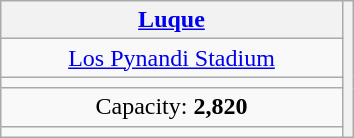<table class="wikitable" style="text-align:center;margin:1em auto;">
<tr>
<th width=220><a href='#'>Luque</a><br></th>
<th rowspan=5 colspan=2></th>
</tr>
<tr>
<td><a href='#'>Los Pynandi Stadium</a></td>
</tr>
<tr>
<td><small></small></td>
</tr>
<tr>
<td>Capacity: <strong>2,820</strong></td>
</tr>
<tr>
<td></td>
</tr>
</table>
